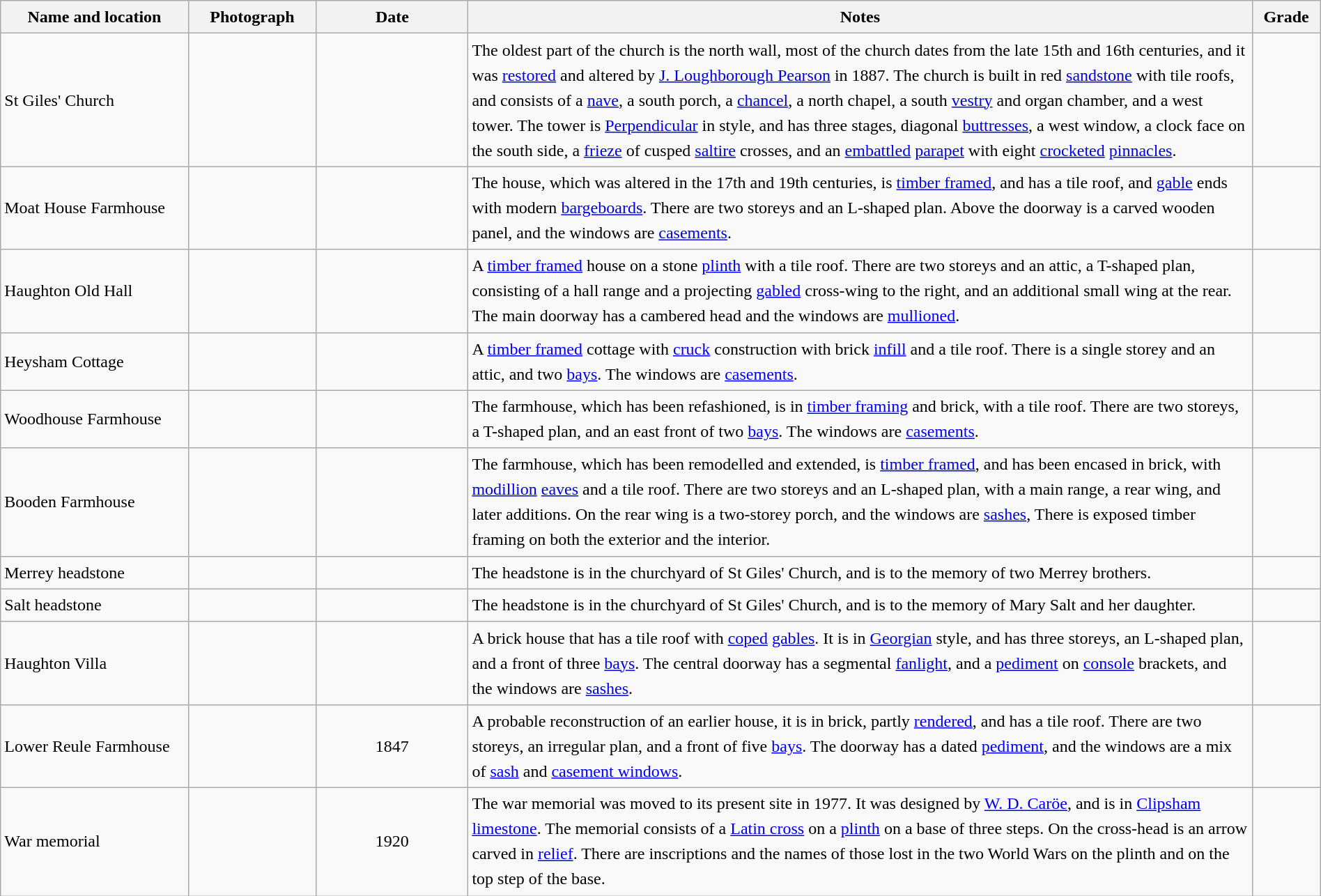<table class="wikitable sortable plainrowheaders" style="width:100%; border:0; text-align:left; line-height:150%;">
<tr>
<th scope="col"  style="width:150px">Name and location</th>
<th scope="col"  style="width:100px" class="unsortable">Photograph</th>
<th scope="col"  style="width:120px">Date</th>
<th scope="col"  style="width:650px" class="unsortable">Notes</th>
<th scope="col"  style="width:50px">Grade</th>
</tr>
<tr>
<td>St Giles' Church<br><small></small></td>
<td></td>
<td align="center"></td>
<td>The oldest part of the church is the north wall, most of the church dates from the late 15th and 16th centuries, and it was <a href='#'>restored</a> and altered by <a href='#'>J. Loughborough Pearson</a> in 1887.  The church is built in red <a href='#'>sandstone</a> with tile roofs, and consists of a <a href='#'>nave</a>, a south porch, a <a href='#'>chancel</a>, a north chapel, a south <a href='#'>vestry</a> and organ chamber, and a west tower.  The tower is <a href='#'>Perpendicular</a> in style, and has three stages, diagonal <a href='#'>buttresses</a>, a west window, a clock face on the south side, a <a href='#'>frieze</a> of cusped <a href='#'>saltire</a> crosses, and an <a href='#'>embattled</a> <a href='#'>parapet</a> with eight <a href='#'>crocketed</a> <a href='#'>pinnacles</a>.</td>
<td align="center" ></td>
</tr>
<tr>
<td>Moat House Farmhouse<br><small></small></td>
<td></td>
<td align="center"></td>
<td>The house, which was altered in the 17th and 19th centuries, is <a href='#'>timber framed</a>, and has a tile roof, and <a href='#'>gable</a> ends with modern <a href='#'>bargeboards</a>.  There are two storeys and an L-shaped plan.  Above the doorway is a carved wooden panel, and the windows are <a href='#'>casements</a>.</td>
<td align="center" ></td>
</tr>
<tr>
<td>Haughton Old Hall<br><small></small></td>
<td></td>
<td align="center"></td>
<td>A <a href='#'>timber framed</a> house on a stone <a href='#'>plinth</a> with a tile roof.  There are two storeys and an attic, a T-shaped plan, consisting of a hall range and a projecting <a href='#'>gabled</a> cross-wing to the right, and an additional small wing at the rear.  The main doorway has a cambered head and the windows are <a href='#'>mullioned</a>.</td>
<td align="center" ></td>
</tr>
<tr>
<td>Heysham Cottage<br><small></small></td>
<td></td>
<td align="center"></td>
<td>A <a href='#'>timber framed</a> cottage with <a href='#'>cruck</a> construction with brick <a href='#'>infill</a> and a tile roof.  There is a single storey and an attic, and two <a href='#'>bays</a>.  The windows are <a href='#'>casements</a>.</td>
<td align="center" ></td>
</tr>
<tr>
<td>Woodhouse Farmhouse<br><small></small></td>
<td></td>
<td align="center"></td>
<td>The farmhouse, which has been refashioned, is in <a href='#'>timber framing</a> and brick, with a tile roof.  There are two storeys, a T-shaped plan, and an east front of two <a href='#'>bays</a>.  The windows are <a href='#'>casements</a>.</td>
<td align="center" ></td>
</tr>
<tr>
<td>Booden Farmhouse<br><small></small></td>
<td></td>
<td align="center"></td>
<td>The farmhouse, which has been remodelled and extended, is <a href='#'>timber framed</a>, and has been encased in brick, with <a href='#'>modillion</a> <a href='#'>eaves</a> and a tile roof.  There are two storeys and an L-shaped plan, with a main range, a rear wing, and later additions.  On the rear wing is a two-storey porch, and the windows are <a href='#'>sashes</a>,  There is exposed timber framing on both the exterior and the interior.</td>
<td align="center" ></td>
</tr>
<tr>
<td>Merrey headstone<br><small></small></td>
<td></td>
<td align="center"></td>
<td>The headstone is in the churchyard of St Giles' Church, and is to the memory of two Merrey brothers.</td>
<td align="center" ></td>
</tr>
<tr>
<td>Salt headstone<br><small></small></td>
<td></td>
<td align="center"></td>
<td>The headstone is in the churchyard of St Giles' Church, and is to the memory of Mary Salt and her daughter.</td>
<td align="center" ></td>
</tr>
<tr>
<td>Haughton Villa<br><small></small></td>
<td></td>
<td align="center"></td>
<td>A brick house that has a tile roof with <a href='#'>coped</a> <a href='#'>gables</a>.  It is in <a href='#'>Georgian</a> style, and has three storeys, an L-shaped plan, and a front of three <a href='#'>bays</a>.  The central doorway has a segmental <a href='#'>fanlight</a>, and a <a href='#'>pediment</a> on <a href='#'>console</a> brackets, and the windows are <a href='#'>sashes</a>.</td>
<td align="center" ></td>
</tr>
<tr>
<td>Lower Reule Farmhouse<br><small></small></td>
<td></td>
<td align="center">1847</td>
<td>A probable reconstruction of an earlier house, it is in brick, partly <a href='#'>rendered</a>, and has a tile roof.  There are two storeys, an irregular plan, and a front of five <a href='#'>bays</a>.  The doorway has a dated <a href='#'>pediment</a>, and the windows are a mix of <a href='#'>sash</a> and <a href='#'>casement windows</a>.</td>
<td align="center" ></td>
</tr>
<tr>
<td>War memorial<br><small></small></td>
<td></td>
<td align="center">1920</td>
<td>The war memorial was moved to its present site in 1977.  It was designed by <a href='#'>W. D. Caröe</a>, and is in <a href='#'>Clipsham</a> <a href='#'>limestone</a>.  The memorial consists of a <a href='#'>Latin cross</a> on a <a href='#'>plinth</a> on a base of three steps.  On the cross-head is an arrow carved in <a href='#'>relief</a>.  There are inscriptions and the names of those lost in the two World Wars on the plinth and on the top step of the base.</td>
<td align="center" ></td>
</tr>
<tr>
</tr>
</table>
